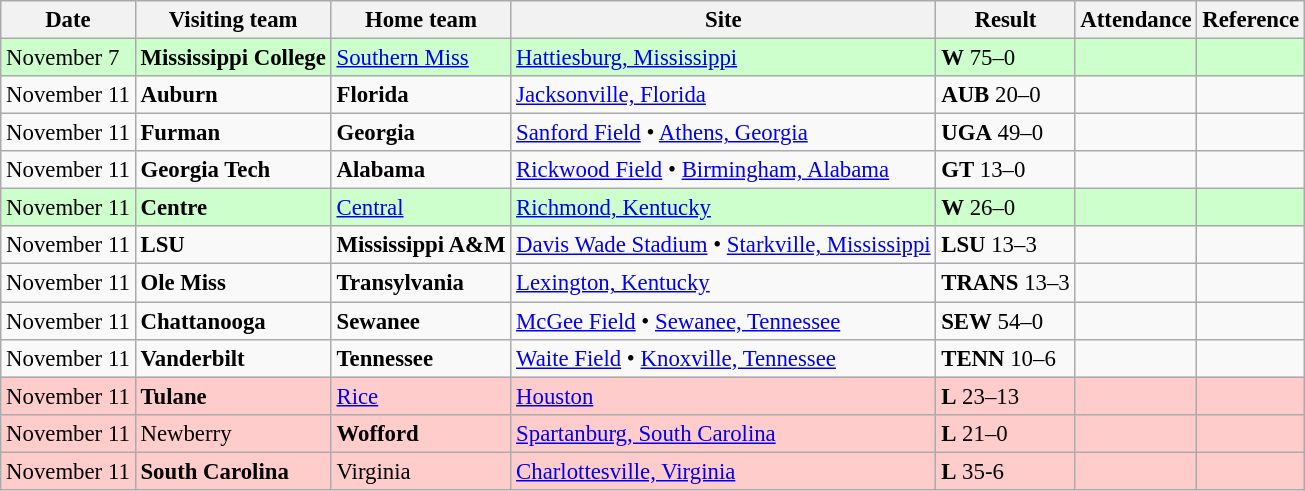<table class="wikitable" style="font-size:95%;">
<tr>
<th>Date</th>
<th>Visiting team</th>
<th>Home team</th>
<th>Site</th>
<th>Result</th>
<th>Attendance</th>
<th class="unsortable">Reference</th>
</tr>
<tr bgcolor=ccffcc>
<td>November 7</td>
<td><strong>Mississippi College</strong></td>
<td><a href='#'>Southern Miss</a></td>
<td><a href='#'>Hattiesburg, Mississippi</a></td>
<td><strong>W</strong> 75–0</td>
<td></td>
<td></td>
</tr>
<tr bgcolor=>
<td>November 11</td>
<td><strong>Auburn</strong></td>
<td><strong>Florida</strong></td>
<td><a href='#'>Jacksonville, Florida</a></td>
<td><strong>AUB</strong> 20–0</td>
<td></td>
<td></td>
</tr>
<tr bgcolor=>
<td>November 11</td>
<td><strong>Furman</strong></td>
<td><strong>Georgia</strong></td>
<td><a href='#'>Sanford Field</a> • <a href='#'>Athens, Georgia</a></td>
<td><strong>UGA</strong> 49–0</td>
<td></td>
<td></td>
</tr>
<tr bgcolor=>
<td>November 11</td>
<td><strong>Georgia Tech</strong></td>
<td><strong>Alabama</strong></td>
<td><a href='#'>Rickwood Field</a>  • <a href='#'>Birmingham, Alabama</a></td>
<td><strong>GT</strong> 13–0</td>
<td></td>
<td></td>
</tr>
<tr bgcolor=ccffcc>
<td>November 11</td>
<td><strong>Centre</strong></td>
<td><a href='#'>Central</a></td>
<td><a href='#'>Richmond, Kentucky</a></td>
<td><strong>W</strong> 26–0</td>
<td></td>
<td></td>
</tr>
<tr bgcolor=>
<td>November 11</td>
<td><strong>LSU</strong></td>
<td><strong>Mississippi A&M</strong></td>
<td><a href='#'>Davis Wade Stadium</a> • <a href='#'>Starkville, Mississippi</a></td>
<td><strong>LSU</strong> 13–3</td>
<td></td>
<td></td>
</tr>
<tr bgcolor=>
<td>November 11</td>
<td><strong>Ole Miss</strong></td>
<td><strong>Transylvania</strong></td>
<td><a href='#'>Lexington, Kentucky</a></td>
<td><strong>TRANS</strong> 13–3</td>
<td></td>
<td></td>
</tr>
<tr bgcolor=>
<td>November 11</td>
<td><strong>Chattanooga</strong></td>
<td><strong>Sewanee</strong></td>
<td><a href='#'>McGee Field</a> • <a href='#'>Sewanee, Tennessee</a></td>
<td><strong>SEW</strong> 54–0</td>
<td></td>
<td></td>
</tr>
<tr bgcolor=>
<td>November 11</td>
<td><strong>Vanderbilt</strong></td>
<td><strong>Tennessee</strong></td>
<td><a href='#'>Waite Field</a> • <a href='#'>Knoxville, Tennessee</a></td>
<td><strong>TENN</strong> 10–6</td>
<td></td>
<td></td>
</tr>
<tr bgcolor=ffcccc>
<td>November 11</td>
<td><strong>Tulane</strong></td>
<td><a href='#'>Rice</a></td>
<td><a href='#'>Houston</a></td>
<td><strong>L</strong> 23–13</td>
<td></td>
<td></td>
</tr>
<tr bgcolor=ffcccc>
<td>November 11</td>
<td>Newberry</td>
<td><strong>Wofford</strong></td>
<td><a href='#'>Spartanburg, South Carolina</a></td>
<td><strong>L</strong> 21–0</td>
<td></td>
<td></td>
</tr>
<tr bgcolor=ffcccc>
<td>November 11</td>
<td><strong>South Carolina</strong></td>
<td>Virginia</td>
<td><a href='#'>Charlottesville, Virginia</a></td>
<td><strong>L</strong> 35-6</td>
<td></td>
<td></td>
</tr>
</table>
